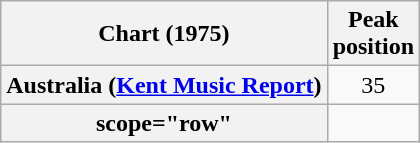<table class="wikitable sortable plainrowheaders">
<tr>
<th scope="col">Chart (1975)</th>
<th scope="col">Peak<br>position</th>
</tr>
<tr>
<th scope="row">Australia (<a href='#'>Kent Music Report</a>)</th>
<td style="text-align:center;">35</td>
</tr>
<tr>
<th>scope="row"</th>
</tr>
</table>
